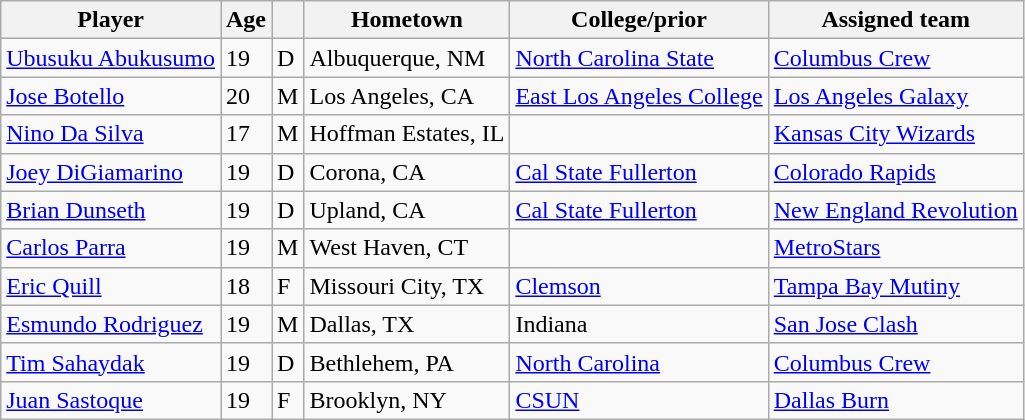<table class="wikitable">
<tr>
<th>Player</th>
<th>Age</th>
<th></th>
<th>Hometown</th>
<th>College/prior</th>
<th>Assigned team</th>
</tr>
<tr>
<td> <a href='#'>Ubusuku Abukusumo</a></td>
<td>19</td>
<td>D</td>
<td>Albuquerque, NM</td>
<td><a href='#'>North Carolina State</a></td>
<td><a href='#'>Columbus Crew</a></td>
</tr>
<tr>
<td> <a href='#'>Jose Botello</a></td>
<td>20</td>
<td>M</td>
<td>Los Angeles, CA</td>
<td><a href='#'>East Los Angeles College</a></td>
<td><a href='#'>Los Angeles Galaxy</a></td>
</tr>
<tr>
<td> <a href='#'>Nino Da Silva</a></td>
<td>17</td>
<td>M</td>
<td>Hoffman Estates, IL</td>
<td></td>
<td><a href='#'>Kansas City Wizards</a></td>
</tr>
<tr>
<td> <a href='#'>Joey DiGiamarino</a></td>
<td>19</td>
<td>D</td>
<td>Corona, CA</td>
<td><a href='#'>Cal State Fullerton</a></td>
<td><a href='#'>Colorado Rapids</a></td>
</tr>
<tr>
<td> <a href='#'>Brian Dunseth</a></td>
<td>19</td>
<td>D</td>
<td>Upland, CA</td>
<td><a href='#'>Cal State Fullerton</a></td>
<td><a href='#'>New England Revolution</a></td>
</tr>
<tr>
<td> <a href='#'>Carlos Parra</a></td>
<td>19</td>
<td>M</td>
<td>West Haven, CT</td>
<td></td>
<td><a href='#'>MetroStars</a></td>
</tr>
<tr>
<td> <a href='#'>Eric Quill</a></td>
<td>18</td>
<td>F</td>
<td>Missouri City, TX</td>
<td><a href='#'>Clemson</a></td>
<td><a href='#'>Tampa Bay Mutiny</a></td>
</tr>
<tr>
<td> <a href='#'>Esmundo Rodriguez</a></td>
<td>19</td>
<td>M</td>
<td>Dallas, TX</td>
<td>Indiana</td>
<td><a href='#'>San Jose Clash</a></td>
</tr>
<tr>
<td> <a href='#'>Tim Sahaydak</a></td>
<td>19</td>
<td>D</td>
<td>Bethlehem, PA</td>
<td><a href='#'>North Carolina</a></td>
<td><a href='#'>Columbus Crew</a></td>
</tr>
<tr>
<td> <a href='#'>Juan Sastoque</a></td>
<td>19</td>
<td>F</td>
<td>Brooklyn, NY</td>
<td><a href='#'>CSUN</a></td>
<td><a href='#'>Dallas Burn</a></td>
</tr>
</table>
